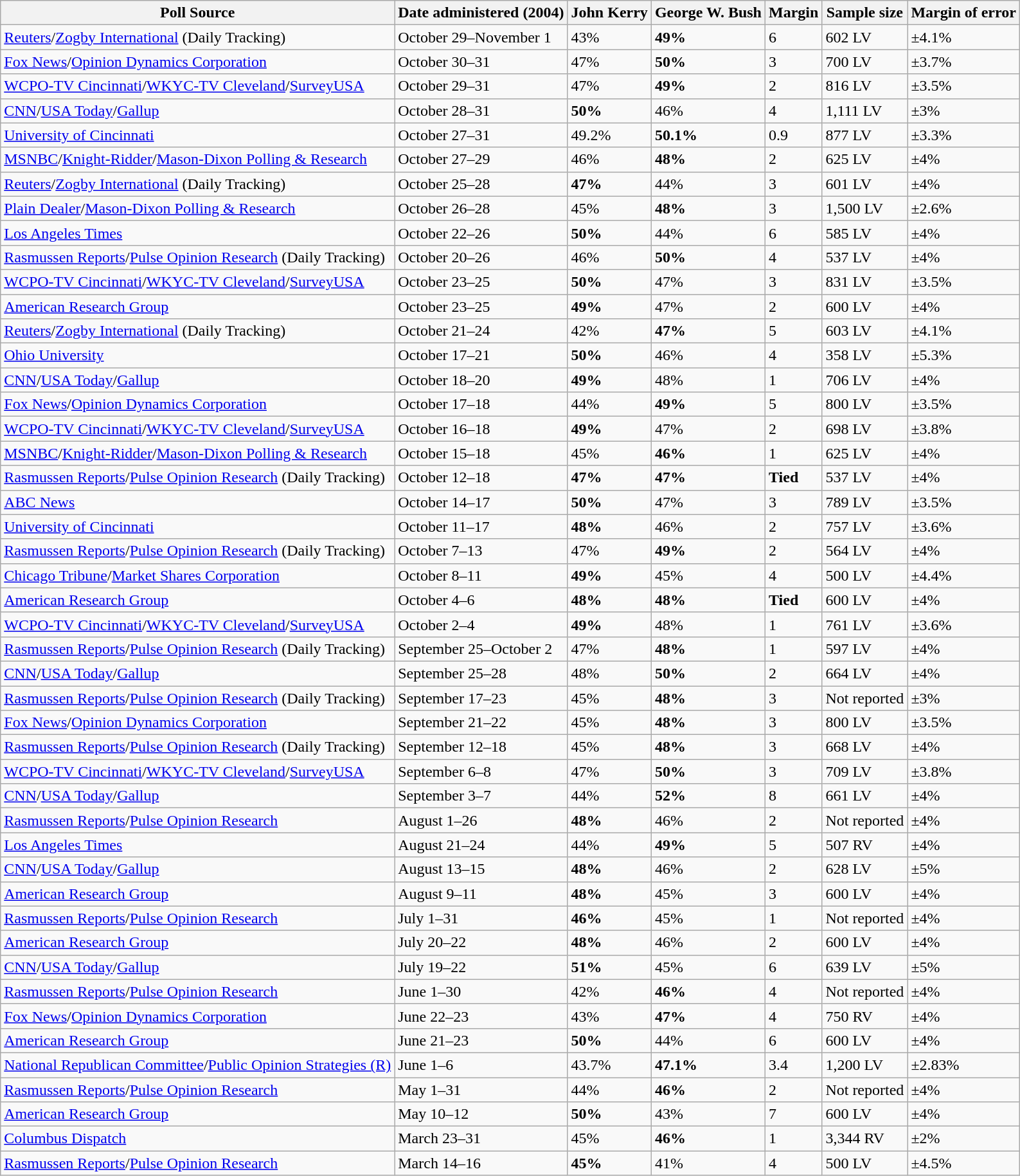<table class="wikitable">
<tr>
<th>Poll Source</th>
<th>Date administered (2004)</th>
<th>John Kerry</th>
<th>George W. Bush</th>
<th>Margin</th>
<th>Sample size</th>
<th>Margin of error</th>
</tr>
<tr>
<td><a href='#'>Reuters</a>/<a href='#'>Zogby International</a> (Daily Tracking)</td>
<td>October 29–November 1</td>
<td>43%</td>
<td><strong>49%</strong></td>
<td>6</td>
<td>602 LV</td>
<td>±4.1%</td>
</tr>
<tr>
<td><a href='#'>Fox News</a>/<a href='#'>Opinion Dynamics Corporation</a></td>
<td>October 30–31</td>
<td>47%</td>
<td><strong>50%</strong></td>
<td>3</td>
<td>700 LV</td>
<td>±3.7%</td>
</tr>
<tr>
<td><a href='#'>WCPO-TV Cincinnati</a>/<a href='#'>WKYC-TV Cleveland</a>/<a href='#'>SurveyUSA</a></td>
<td>October 29–31</td>
<td>47%</td>
<td><strong>49%</strong></td>
<td>2</td>
<td>816 LV</td>
<td>±3.5%</td>
</tr>
<tr>
<td><a href='#'>CNN</a>/<a href='#'>USA Today</a>/<a href='#'>Gallup</a></td>
<td>October 28–31</td>
<td><strong>50%</strong></td>
<td>46%</td>
<td>4</td>
<td>1,111 LV</td>
<td>±3%</td>
</tr>
<tr>
<td><a href='#'>University of Cincinnati</a></td>
<td>October 27–31</td>
<td>49.2%</td>
<td><strong>50.1%</strong></td>
<td>0.9</td>
<td>877 LV</td>
<td>±3.3%</td>
</tr>
<tr>
<td><a href='#'>MSNBC</a>/<a href='#'>Knight-Ridder</a>/<a href='#'>Mason-Dixon Polling & Research</a></td>
<td>October 27–29</td>
<td>46%</td>
<td><strong>48%</strong></td>
<td>2</td>
<td>625 LV</td>
<td>±4%</td>
</tr>
<tr>
<td><a href='#'>Reuters</a>/<a href='#'>Zogby International</a> (Daily Tracking)</td>
<td>October 25–28</td>
<td><strong>47%</strong></td>
<td>44%</td>
<td>3</td>
<td>601 LV</td>
<td>±4%</td>
</tr>
<tr>
<td><a href='#'>Plain Dealer</a>/<a href='#'>Mason-Dixon Polling & Research</a></td>
<td>October 26–28</td>
<td>45%</td>
<td><strong>48%</strong></td>
<td>3</td>
<td>1,500 LV</td>
<td>±2.6%</td>
</tr>
<tr>
<td><a href='#'>Los Angeles Times</a></td>
<td>October 22–26</td>
<td><strong>50%</strong></td>
<td>44%</td>
<td>6</td>
<td>585 LV</td>
<td>±4%</td>
</tr>
<tr>
<td><a href='#'>Rasmussen Reports</a>/<a href='#'>Pulse Opinion Research</a> (Daily Tracking)</td>
<td>October 20–26</td>
<td>46%</td>
<td><strong>50%</strong></td>
<td>4</td>
<td>537 LV</td>
<td>±4%</td>
</tr>
<tr>
<td><a href='#'>WCPO-TV Cincinnati</a>/<a href='#'>WKYC-TV Cleveland</a>/<a href='#'>SurveyUSA</a></td>
<td>October 23–25</td>
<td><strong>50%</strong></td>
<td>47%</td>
<td>3</td>
<td>831 LV</td>
<td>±3.5%</td>
</tr>
<tr>
<td><a href='#'>American Research Group</a></td>
<td>October 23–25</td>
<td><strong>49%</strong></td>
<td>47%</td>
<td>2</td>
<td>600 LV</td>
<td>±4%</td>
</tr>
<tr>
<td><a href='#'>Reuters</a>/<a href='#'>Zogby International</a> (Daily Tracking)</td>
<td>October 21–24</td>
<td>42%</td>
<td><strong>47%</strong></td>
<td>5</td>
<td>603 LV</td>
<td>±4.1%</td>
</tr>
<tr>
<td><a href='#'>Ohio University</a></td>
<td>October 17–21</td>
<td><strong>50%</strong></td>
<td>46%</td>
<td>4</td>
<td>358 LV</td>
<td>±5.3%</td>
</tr>
<tr>
<td><a href='#'>CNN</a>/<a href='#'>USA Today</a>/<a href='#'>Gallup</a></td>
<td>October 18–20</td>
<td><strong>49%</strong></td>
<td>48%</td>
<td>1</td>
<td>706 LV</td>
<td>±4%</td>
</tr>
<tr>
<td><a href='#'>Fox News</a>/<a href='#'>Opinion Dynamics Corporation</a></td>
<td>October 17–18</td>
<td>44%</td>
<td><strong>49%</strong></td>
<td>5</td>
<td>800 LV</td>
<td>±3.5%</td>
</tr>
<tr>
<td><a href='#'>WCPO-TV Cincinnati</a>/<a href='#'>WKYC-TV Cleveland</a>/<a href='#'>SurveyUSA</a></td>
<td>October 16–18</td>
<td><strong>49%</strong></td>
<td>47%</td>
<td>2</td>
<td>698 LV</td>
<td>±3.8%</td>
</tr>
<tr>
<td><a href='#'>MSNBC</a>/<a href='#'>Knight-Ridder</a>/<a href='#'>Mason-Dixon Polling & Research</a></td>
<td>October 15–18</td>
<td>45%</td>
<td><strong>46%</strong></td>
<td>1</td>
<td>625 LV</td>
<td>±4%</td>
</tr>
<tr>
<td><a href='#'>Rasmussen Reports</a>/<a href='#'>Pulse Opinion Research</a> (Daily Tracking)</td>
<td>October 12–18</td>
<td><strong>47%</strong></td>
<td><strong>47%</strong></td>
<td><strong>Tied</strong></td>
<td>537 LV</td>
<td>±4%</td>
</tr>
<tr>
<td><a href='#'>ABC News</a></td>
<td>October 14–17</td>
<td><strong>50%</strong></td>
<td>47%</td>
<td>3</td>
<td>789 LV</td>
<td>±3.5%</td>
</tr>
<tr>
<td><a href='#'>University of Cincinnati</a></td>
<td>October 11–17</td>
<td><strong>48%</strong></td>
<td>46%</td>
<td>2</td>
<td>757 LV</td>
<td>±3.6%</td>
</tr>
<tr>
<td><a href='#'>Rasmussen Reports</a>/<a href='#'>Pulse Opinion Research</a> (Daily Tracking)</td>
<td>October 7–13</td>
<td>47%</td>
<td><strong>49%</strong></td>
<td>2</td>
<td>564 LV</td>
<td>±4%</td>
</tr>
<tr>
<td><a href='#'>Chicago Tribune</a>/<a href='#'>Market Shares Corporation</a></td>
<td>October 8–11</td>
<td><strong>49%</strong></td>
<td>45%</td>
<td>4</td>
<td>500 LV</td>
<td>±4.4%</td>
</tr>
<tr>
<td><a href='#'>American Research Group</a></td>
<td>October 4–6</td>
<td><strong>48%</strong></td>
<td><strong>48%</strong></td>
<td><strong>Tied</strong></td>
<td>600 LV</td>
<td>±4%</td>
</tr>
<tr>
<td><a href='#'>WCPO-TV Cincinnati</a>/<a href='#'>WKYC-TV Cleveland</a>/<a href='#'>SurveyUSA</a></td>
<td>October 2–4</td>
<td><strong>49%</strong></td>
<td>48%</td>
<td>1</td>
<td>761 LV</td>
<td>±3.6%</td>
</tr>
<tr>
<td><a href='#'>Rasmussen Reports</a>/<a href='#'>Pulse Opinion Research</a> (Daily Tracking)</td>
<td>September 25–October 2</td>
<td>47%</td>
<td><strong>48%</strong></td>
<td>1</td>
<td>597 LV</td>
<td>±4%</td>
</tr>
<tr>
<td><a href='#'>CNN</a>/<a href='#'>USA Today</a>/<a href='#'>Gallup</a></td>
<td>September 25–28</td>
<td>48%</td>
<td><strong>50%</strong></td>
<td>2</td>
<td>664 LV</td>
<td>±4%</td>
</tr>
<tr>
<td><a href='#'>Rasmussen Reports</a>/<a href='#'>Pulse Opinion Research</a> (Daily Tracking)</td>
<td>September 17–23</td>
<td>45%</td>
<td><strong>48%</strong></td>
<td>3</td>
<td>Not reported</td>
<td>±3%</td>
</tr>
<tr>
<td><a href='#'>Fox News</a>/<a href='#'>Opinion Dynamics Corporation</a></td>
<td>September 21–22</td>
<td>45%</td>
<td><strong>48%</strong></td>
<td>3</td>
<td>800 LV</td>
<td>±3.5%</td>
</tr>
<tr>
<td><a href='#'>Rasmussen Reports</a>/<a href='#'>Pulse Opinion Research</a> (Daily Tracking)</td>
<td>September 12–18</td>
<td>45%</td>
<td><strong>48%</strong></td>
<td>3</td>
<td>668 LV</td>
<td>±4%</td>
</tr>
<tr>
<td><a href='#'>WCPO-TV Cincinnati</a>/<a href='#'>WKYC-TV Cleveland</a>/<a href='#'>SurveyUSA</a></td>
<td>September 6–8</td>
<td>47%</td>
<td><strong>50%</strong></td>
<td>3</td>
<td>709 LV</td>
<td>±3.8%</td>
</tr>
<tr>
<td><a href='#'>CNN</a>/<a href='#'>USA Today</a>/<a href='#'>Gallup</a></td>
<td>September 3–7</td>
<td>44%</td>
<td><strong>52%</strong></td>
<td>8</td>
<td>661 LV</td>
<td>±4%</td>
</tr>
<tr>
<td><a href='#'>Rasmussen Reports</a>/<a href='#'>Pulse Opinion Research</a></td>
<td>August 1–26</td>
<td><strong>48%</strong></td>
<td>46%</td>
<td>2</td>
<td>Not reported</td>
<td>±4%</td>
</tr>
<tr>
<td><a href='#'>Los Angeles Times</a></td>
<td>August 21–24</td>
<td>44%</td>
<td><strong>49%</strong></td>
<td>5</td>
<td>507 RV</td>
<td>±4%</td>
</tr>
<tr>
<td><a href='#'>CNN</a>/<a href='#'>USA Today</a>/<a href='#'>Gallup</a></td>
<td>August 13–15</td>
<td><strong>48%</strong></td>
<td>46%</td>
<td>2</td>
<td>628 LV</td>
<td>±5%</td>
</tr>
<tr>
<td><a href='#'>American Research Group</a></td>
<td>August 9–11</td>
<td><strong>48%</strong></td>
<td>45%</td>
<td>3</td>
<td>600 LV</td>
<td>±4%</td>
</tr>
<tr>
<td><a href='#'>Rasmussen Reports</a>/<a href='#'>Pulse Opinion Research</a></td>
<td>July 1–31</td>
<td><strong>46%</strong></td>
<td>45%</td>
<td>1</td>
<td>Not reported</td>
<td>±4%</td>
</tr>
<tr>
<td><a href='#'>American Research Group</a></td>
<td>July 20–22</td>
<td><strong>48%</strong></td>
<td>46%</td>
<td>2</td>
<td>600 LV</td>
<td>±4%</td>
</tr>
<tr>
<td><a href='#'>CNN</a>/<a href='#'>USA Today</a>/<a href='#'>Gallup</a></td>
<td>July 19–22</td>
<td><strong>51%</strong></td>
<td>45%</td>
<td>6</td>
<td>639 LV</td>
<td>±5%</td>
</tr>
<tr>
<td><a href='#'>Rasmussen Reports</a>/<a href='#'>Pulse Opinion Research</a></td>
<td>June 1–30</td>
<td>42%</td>
<td><strong>46%</strong></td>
<td>4</td>
<td>Not reported</td>
<td>±4%</td>
</tr>
<tr>
<td><a href='#'>Fox News</a>/<a href='#'>Opinion Dynamics Corporation</a></td>
<td>June 22–23</td>
<td>43%</td>
<td><strong>47%</strong></td>
<td>4</td>
<td>750 RV</td>
<td>±4%</td>
</tr>
<tr>
<td><a href='#'>American Research Group</a></td>
<td>June 21–23</td>
<td><strong>50%</strong></td>
<td>44%</td>
<td>6</td>
<td>600 LV</td>
<td>±4%</td>
</tr>
<tr>
<td><a href='#'>National Republican Committee</a>/<a href='#'>Public Opinion Strategies (R)</a></td>
<td>June 1–6</td>
<td>43.7%</td>
<td><strong>47.1%</strong></td>
<td>3.4</td>
<td>1,200 LV</td>
<td>±2.83%</td>
</tr>
<tr>
<td><a href='#'>Rasmussen Reports</a>/<a href='#'>Pulse Opinion Research</a></td>
<td>May 1–31</td>
<td>44%</td>
<td><strong>46%</strong></td>
<td>2</td>
<td>Not reported</td>
<td>±4%</td>
</tr>
<tr>
<td><a href='#'>American Research Group</a></td>
<td>May 10–12</td>
<td><strong>50%</strong></td>
<td>43%</td>
<td>7</td>
<td>600 LV</td>
<td>±4%</td>
</tr>
<tr>
<td><a href='#'>Columbus Dispatch</a></td>
<td>March 23–31</td>
<td>45%</td>
<td><strong>46%</strong></td>
<td>1</td>
<td>3,344 RV</td>
<td>±2%</td>
</tr>
<tr>
<td><a href='#'>Rasmussen Reports</a>/<a href='#'>Pulse Opinion Research</a></td>
<td>March 14–16</td>
<td><strong>45%</strong></td>
<td>41%</td>
<td>4</td>
<td>500 LV</td>
<td>±4.5%</td>
</tr>
</table>
